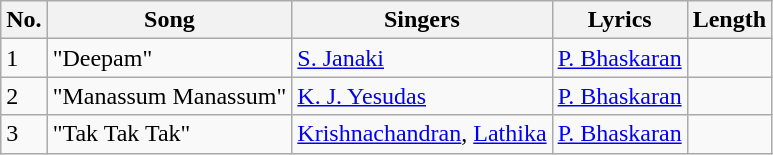<table class="wikitable">
<tr>
<th>No.</th>
<th>Song</th>
<th>Singers</th>
<th>Lyrics</th>
<th>Length</th>
</tr>
<tr>
<td>1</td>
<td>"Deepam"</td>
<td><a href='#'>S. Janaki</a></td>
<td><a href='#'>P. Bhaskaran</a></td>
<td></td>
</tr>
<tr>
<td>2</td>
<td>"Manassum Manassum"</td>
<td><a href='#'>K. J. Yesudas</a></td>
<td><a href='#'>P. Bhaskaran</a></td>
<td></td>
</tr>
<tr>
<td>3</td>
<td>"Tak Tak Tak"</td>
<td><a href='#'>Krishnachandran</a>, <a href='#'>Lathika</a></td>
<td><a href='#'>P. Bhaskaran</a></td>
<td></td>
</tr>
</table>
